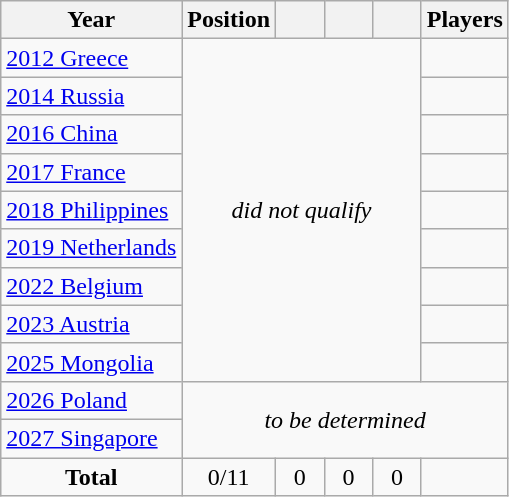<table class="wikitable" style="text-align: center;">
<tr>
<th>Year</th>
<th>Position</th>
<th width=25px></th>
<th width=25px></th>
<th width=25px></th>
<th>Players</th>
</tr>
<tr>
<td style="text-align: left;"> <a href='#'>2012 Greece</a></td>
<td rowspan=9 colspan=4><em>did not qualify</em></td>
<td></td>
</tr>
<tr>
<td style="text-align: left;"> <a href='#'>2014 Russia</a></td>
<td></td>
</tr>
<tr>
<td style="text-align: left;"> <a href='#'>2016 China</a></td>
<td></td>
</tr>
<tr>
<td style="text-align: left;"> <a href='#'>2017 France</a></td>
<td></td>
</tr>
<tr>
<td style="text-align: left;"> <a href='#'>2018 Philippines</a></td>
<td></td>
</tr>
<tr>
<td style="text-align: left;"> <a href='#'>2019 Netherlands</a></td>
<td></td>
</tr>
<tr>
<td style="text-align: left;"> <a href='#'>2022 Belgium</a></td>
<td></td>
</tr>
<tr>
<td style="text-align: left;"> <a href='#'>2023 Austria</a></td>
<td></td>
</tr>
<tr>
<td style="text-align: left;"> <a href='#'>2025 Mongolia</a></td>
<td></td>
</tr>
<tr>
<td style="text-align: left;"> <a href='#'>2026 Poland</a></td>
<td rowspan=2 colspan=9><em>to be determined</em></td>
</tr>
<tr>
<td style="text-align: left;"> <a href='#'>2027 Singapore</a></td>
</tr>
<tr>
<td><strong>Total</strong></td>
<td>0/11</td>
<td>0</td>
<td>0</td>
<td>0</td>
<td></td>
</tr>
</table>
